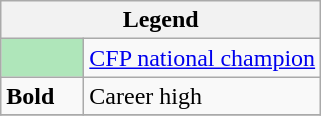<table class="wikitable mw-collapsible">
<tr>
<th colspan="2">Legend</th>
</tr>
<tr>
<td style="background:#afe6ba; width:3em;"></td>
<td><a href='#'>CFP national champion</a></td>
</tr>
<tr>
<td><strong>Bold</strong></td>
<td>Career high</td>
</tr>
<tr>
</tr>
</table>
